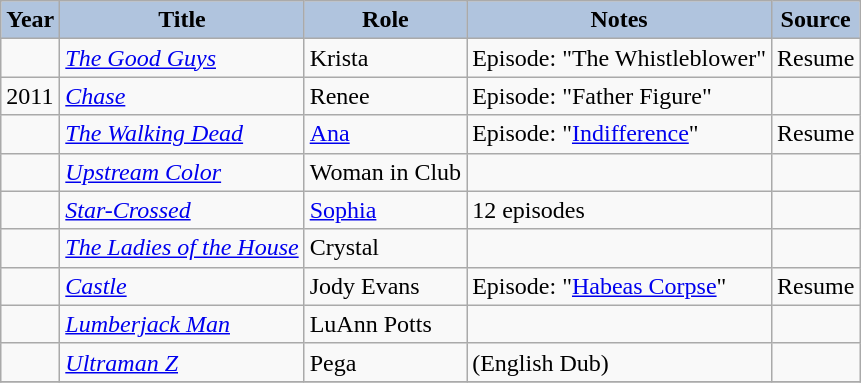<table class="wikitable sortable plainrowheaders">
<tr>
<th style="background:#b0c4de;">Year</th>
<th style="background:#b0c4de;">Title</th>
<th style="background:#b0c4de;">Role</th>
<th style="background:#b0c4de;" class="unsortable">Notes</th>
<th style="background:#b0c4de;" class="unsortable">Source</th>
</tr>
<tr>
<td></td>
<td><em><a href='#'>The Good Guys</a></em></td>
<td>Krista</td>
<td>Episode: "The Whistleblower"</td>
<td>Resume</td>
</tr>
<tr>
<td>2011</td>
<td><em><a href='#'>Chase</a></em></td>
<td>Renee</td>
<td>Episode: "Father Figure"</td>
<td></td>
</tr>
<tr>
<td></td>
<td><em><a href='#'>The Walking Dead</a></em></td>
<td><a href='#'>Ana</a></td>
<td>Episode: "<a href='#'>Indifference</a>"</td>
<td>Resume</td>
</tr>
<tr>
<td></td>
<td><em><a href='#'>Upstream Color</a></em></td>
<td>Woman in Club</td>
<td></td>
<td></td>
</tr>
<tr>
<td></td>
<td><em><a href='#'>Star-Crossed</a></em></td>
<td><a href='#'>Sophia</a></td>
<td>12 episodes</td>
<td></td>
</tr>
<tr>
<td></td>
<td><em><a href='#'>The Ladies of the House</a></em></td>
<td>Crystal</td>
<td></td>
<td></td>
</tr>
<tr>
<td></td>
<td><em><a href='#'>Castle</a></em></td>
<td>Jody Evans</td>
<td>Episode: "<a href='#'>Habeas Corpse</a>"</td>
<td>Resume</td>
</tr>
<tr>
<td></td>
<td><em><a href='#'>Lumberjack Man</a></em></td>
<td>LuAnn Potts</td>
<td></td>
<td></td>
</tr>
<tr>
<td></td>
<td><em><a href='#'>Ultraman Z</a></em></td>
<td>Pega</td>
<td>(English Dub)</td>
<td></td>
</tr>
<tr>
</tr>
</table>
